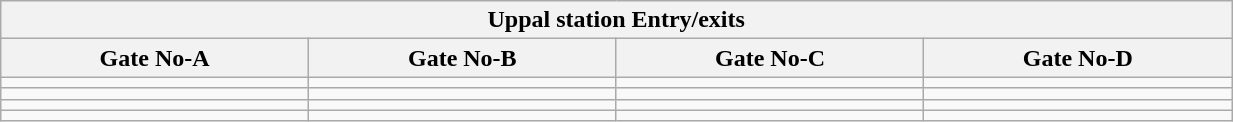<table class="wikitable" style="text-align: center;" width="65%">
<tr>
<th align="center" colspan="5" style="background:"><span>Uppal station Entry/exits </span></th>
</tr>
<tr>
<th style="width:15%;">Gate No-A</th>
<th style="width:15%;">Gate No-B</th>
<th style="width:15%;">Gate No-C</th>
<th style="width:15%;">Gate No-D</th>
</tr>
<tr>
<td></td>
<td></td>
<td></td>
<td></td>
</tr>
<tr>
<td></td>
<td></td>
<td></td>
<td></td>
</tr>
<tr>
<td></td>
<td></td>
<td></td>
<td></td>
</tr>
<tr>
<td></td>
<td></td>
<td></td>
<td></td>
</tr>
</table>
